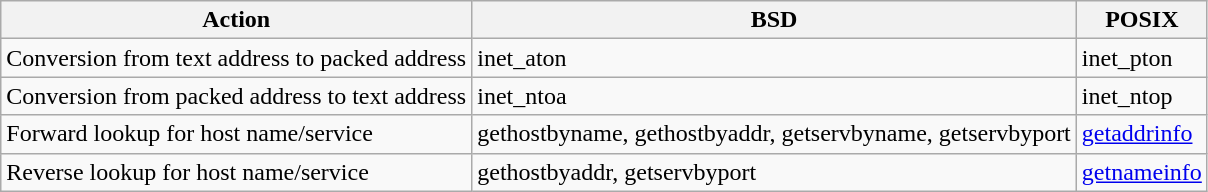<table class="wikitable">
<tr>
<th>Action</th>
<th>BSD</th>
<th>POSIX</th>
</tr>
<tr>
<td>Conversion from text address to packed address</td>
<td>inet_aton</td>
<td>inet_pton</td>
</tr>
<tr>
<td>Conversion from packed address to text address</td>
<td>inet_ntoa</td>
<td>inet_ntop</td>
</tr>
<tr>
<td>Forward lookup for host name/service</td>
<td>gethostbyname, gethostbyaddr, getservbyname, getservbyport</td>
<td><a href='#'>getaddrinfo</a></td>
</tr>
<tr>
<td>Reverse lookup for host name/service</td>
<td>gethostbyaddr, getservbyport</td>
<td><a href='#'>getnameinfo</a></td>
</tr>
</table>
